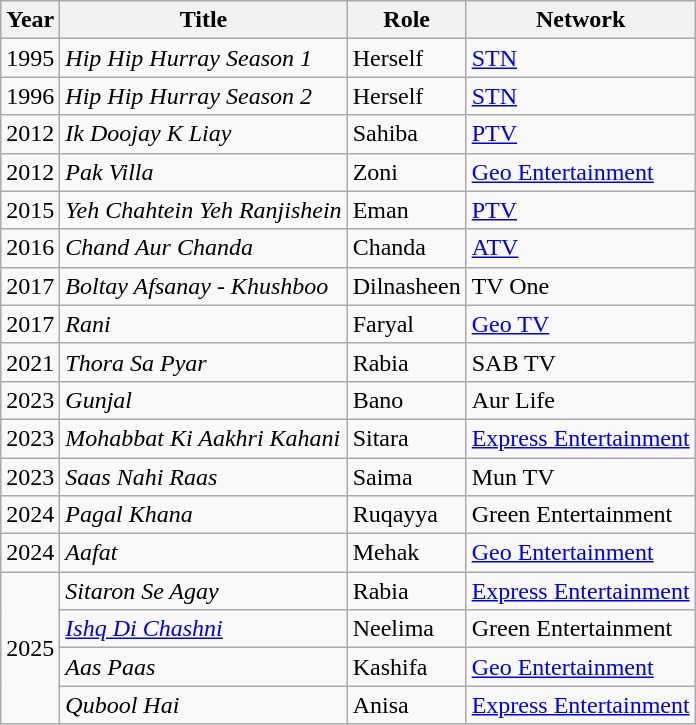<table class="wikitable sortable plainrowheaders">
<tr style="text-align:center;">
<th scope="col">Year</th>
<th scope="col">Title</th>
<th scope="col">Role</th>
<th scope="col">Network</th>
</tr>
<tr>
<td>1995</td>
<td><em>Hip Hip Hurray Season 1</em></td>
<td>Herself</td>
<td><a href='#'>STN</a></td>
</tr>
<tr>
<td>1996</td>
<td><em>Hip Hip Hurray Season 2</em></td>
<td>Herself</td>
<td><a href='#'>STN</a></td>
</tr>
<tr>
<td>2012</td>
<td><em>Ik Doojay K Liay</em></td>
<td>Sahiba</td>
<td><a href='#'>PTV</a></td>
</tr>
<tr>
<td>2012</td>
<td><em>Pak Villa</em></td>
<td>Zoni</td>
<td><a href='#'>Geo Entertainment</a></td>
</tr>
<tr>
<td>2015</td>
<td><em>Yeh Chahtein Yeh Ranjishein</em></td>
<td>Eman</td>
<td><a href='#'>PTV</a></td>
</tr>
<tr>
<td>2016</td>
<td><em>Chand Aur Chanda</em></td>
<td>Chanda</td>
<td><a href='#'>ATV</a></td>
</tr>
<tr>
<td>2017</td>
<td><em>Boltay Afsanay - Khushboo</em></td>
<td>Dilnasheen</td>
<td>TV One</td>
</tr>
<tr>
<td>2017</td>
<td><em>Rani</em></td>
<td>Faryal</td>
<td><a href='#'>Geo TV</a></td>
</tr>
<tr>
<td>2021</td>
<td><em>Thora Sa Pyar</em></td>
<td>Rabia</td>
<td>SAB TV</td>
</tr>
<tr>
<td>2023</td>
<td><em>Gunjal</em></td>
<td>Bano</td>
<td>Aur Life</td>
</tr>
<tr>
<td>2023</td>
<td><em>Mohabbat Ki Aakhri Kahani</em></td>
<td>Sitara</td>
<td><a href='#'>Express Entertainment</a></td>
</tr>
<tr>
<td>2023</td>
<td><em>Saas Nahi Raas</em></td>
<td>Saima</td>
<td>Mun TV</td>
</tr>
<tr>
<td>2024</td>
<td><em>Pagal Khana</em></td>
<td>Ruqayya</td>
<td>Green Entertainment</td>
</tr>
<tr>
<td>2024</td>
<td><em>Aafat</em></td>
<td>Mehak</td>
<td><a href='#'>Geo Entertainment</a></td>
</tr>
<tr>
<td rowspan="4">2025</td>
<td><em>Sitaron Se Agay</em></td>
<td>Rabia</td>
<td><a href='#'>Express Entertainment</a></td>
</tr>
<tr>
<td><em><a href='#'>Ishq Di Chashni</a></em></td>
<td>Neelima</td>
<td>Green Entertainment</td>
</tr>
<tr>
<td><em>Aas Paas</em></td>
<td>Kashifa</td>
<td><a href='#'>Geo Entertainment</a></td>
</tr>
<tr>
<td><em>Qubool Hai</em></td>
<td>Anisa</td>
<td><a href='#'>Express Entertainment</a></td>
</tr>
</table>
